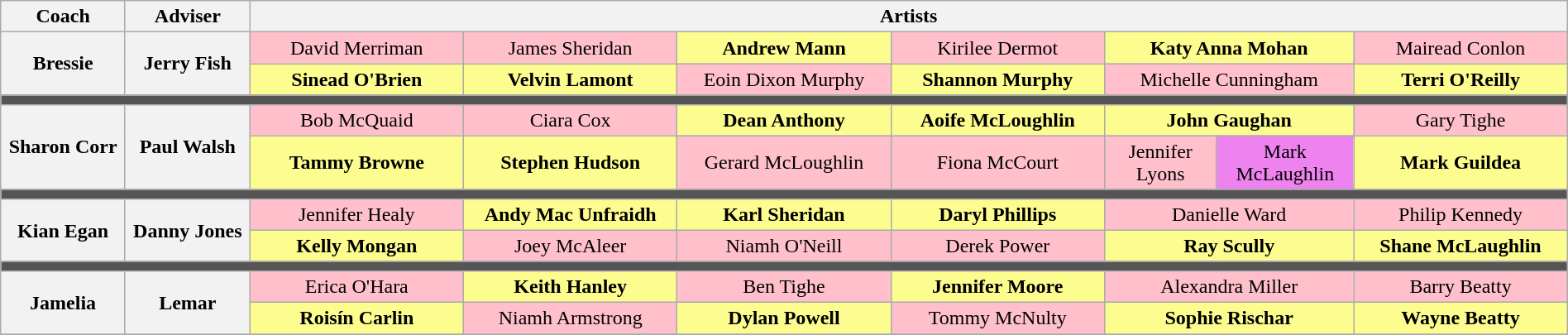<table class="wikitable" style="text-align: center; width:100%;">
<tr>
<th width="7%">Coach</th>
<th width="7%">Adviser</th>
<th colspan="7" width="50%">Artists</th>
</tr>
<tr>
<th rowspan="2">Bressie</th>
<th rowspan="2">Jerry Fish</th>
<td scope="col" width="12%" style="background:pink">David Merriman</td>
<td scope="col" width="12%" style="background:pink">James Sheridan</td>
<td scope="col" width="12%" style="background:#fdfc8f"><strong>Andrew Mann</strong></td>
<td scope="col" width="12%" style="background:pink">Kirilee Dermot</td>
<td colspan="2" scope="col" width="14%" style="background:#fdfc8f"><strong>Katy Anna Mohan</strong></td>
<td scope="col" width="12%" style="background:pink">Mairead Conlon</td>
</tr>
<tr>
<td style="background:#fdfc8f"><strong>Sinead O'Brien</strong></td>
<td style="background:#fdfc8f"><strong>Velvin Lamont</strong></td>
<td style="background:pink">Eoin Dixon Murphy</td>
<td style="background:#fdfc8f"><strong>Shannon Murphy</strong></td>
<td colspan="2" style="background:pink">Michelle Cunningham</td>
<td style="background:#fdfc8f"><strong>Terri O'Reilly</strong></td>
</tr>
<tr>
<td colspan="9" style="background:#555555;"></td>
</tr>
<tr>
<th rowspan="2">Sharon Corr</th>
<th rowspan="2">Paul Walsh</th>
<td style="background:pink">Bob McQuaid</td>
<td style="background:pink">Ciara Cox</td>
<td style="background:#fdfc8f"><strong>Dean Anthony</strong></td>
<td style="background:#fdfc8f"><strong>Aoife McLoughlin</strong></td>
<td colspan="2" style="background:#fdfc8f"><strong>John Gaughan</strong></td>
<td style="background:pink">Gary Tighe</td>
</tr>
<tr>
<td style="background:#fdfc8f"><strong>Tammy Browne</strong></td>
<td style="background:#fdfc8f"><strong>Stephen Hudson</strong></td>
<td style="background:pink">Gerard McLoughlin</td>
<td style="background:pink">Fiona McCourt</td>
<td style="background:pink">Jennifer Lyons</td>
<td style="background:violet">Mark McLaughlin</td>
<td style="background:#fdfc8f"><strong>Mark Guildea</strong></td>
</tr>
<tr>
<td colspan="9" style="background:#555555;"></td>
</tr>
<tr>
<th rowspan="2">Kian Egan</th>
<th rowspan="2">Danny Jones</th>
<td style="background:pink">Jennifer Healy</td>
<td style="background:#fdfc8f"><strong>Andy Mac Unfraidh</strong></td>
<td style="background:#fdfc8f"><strong>Karl Sheridan</strong></td>
<td style="background:#fdfc8f"><strong>Daryl Phillips</strong></td>
<td colspan="2" style="background:pink">Danielle Ward</td>
<td style="background:pink">Philip Kennedy</td>
</tr>
<tr>
<td style="background:#fdfc8f"><strong>Kelly Mongan</strong></td>
<td style="background:pink">Joey McAleer</td>
<td style="background:pink">Niamh O'Neill</td>
<td style="background:pink">Derek Power</td>
<td colspan="2" style="background:#fdfc8f"><strong>Ray Scully</strong></td>
<td style="background:#fdfc8f"><strong>Shane McLaughlin</strong></td>
</tr>
<tr>
<td colspan="9" style="background:#555555;"></td>
</tr>
<tr>
<th rowspan="2">Jamelia</th>
<th rowspan="2">Lemar</th>
<td style="background:pink">Erica O'Hara</td>
<td style="background:#fdfc8f"><strong>Keith Hanley</strong></td>
<td style="background:pink">Ben Tighe</td>
<td style="background:#fdfc8f"><strong>Jennifer Moore</strong></td>
<td colspan="2" style="background:pink">Alexandra Miller</td>
<td style="background:pink">Barry Beatty</td>
</tr>
<tr>
<td style="background:#fdfc8f"><strong>Roisín Carlin</strong></td>
<td style="background:pink">Niamh Armstrong</td>
<td style="background:#fdfc8f"><strong>Dylan Powell</strong></td>
<td style="background:pink">Tommy McNulty</td>
<td colspan="2" style="background:#fdfc8f"><strong>Sophie Rischar</strong></td>
<td style="background:#fdfc8f"><strong>Wayne Beatty</strong></td>
</tr>
<tr>
</tr>
</table>
